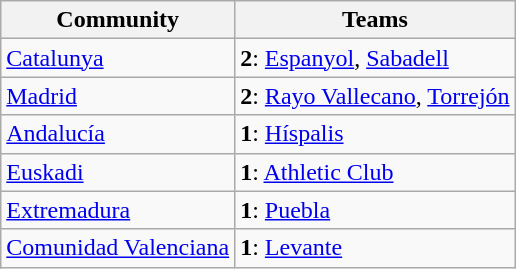<table class="wikitable">
<tr>
<th>Community</th>
<th>Teams</th>
</tr>
<tr>
<td> <a href='#'>Catalunya</a></td>
<td><strong>2</strong>: <a href='#'>Espanyol</a>, <a href='#'>Sabadell</a></td>
</tr>
<tr>
<td> <a href='#'>Madrid</a></td>
<td><strong>2</strong>: <a href='#'>Rayo Vallecano</a>, <a href='#'>Torrejón</a></td>
</tr>
<tr>
<td> <a href='#'>Andalucía</a></td>
<td><strong>1</strong>: <a href='#'>Híspalis</a></td>
</tr>
<tr>
<td> <a href='#'>Euskadi</a></td>
<td><strong>1</strong>: <a href='#'>Athletic Club</a></td>
</tr>
<tr>
<td> <a href='#'>Extremadura</a></td>
<td><strong>1</strong>: <a href='#'>Puebla</a></td>
</tr>
<tr>
<td> <a href='#'>Comunidad Valenciana</a></td>
<td><strong>1</strong>: <a href='#'>Levante</a></td>
</tr>
</table>
